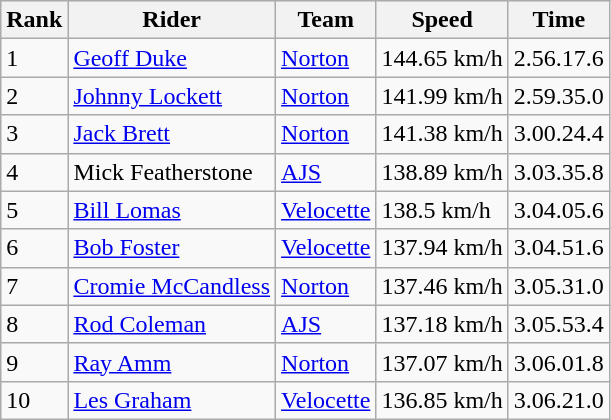<table class="wikitable">
<tr style="background:#efefef;">
<th>Rank</th>
<th>Rider</th>
<th>Team</th>
<th>Speed</th>
<th>Time</th>
</tr>
<tr>
<td>1</td>
<td> <a href='#'>Geoff Duke</a></td>
<td><a href='#'>Norton</a></td>
<td>144.65 km/h</td>
<td>2.56.17.6</td>
</tr>
<tr>
<td>2</td>
<td> <a href='#'>Johnny Lockett</a></td>
<td><a href='#'>Norton</a></td>
<td>141.99 km/h</td>
<td>2.59.35.0</td>
</tr>
<tr>
<td>3</td>
<td> <a href='#'>Jack Brett</a></td>
<td><a href='#'>Norton</a></td>
<td>141.38 km/h</td>
<td>3.00.24.4</td>
</tr>
<tr>
<td>4</td>
<td> Mick Featherstone</td>
<td><a href='#'>AJS</a></td>
<td>138.89 km/h</td>
<td>3.03.35.8</td>
</tr>
<tr>
<td>5</td>
<td> <a href='#'>Bill Lomas</a></td>
<td><a href='#'>Velocette</a></td>
<td>138.5 km/h</td>
<td>3.04.05.6</td>
</tr>
<tr>
<td>6</td>
<td> <a href='#'>Bob Foster</a></td>
<td><a href='#'>Velocette</a></td>
<td>137.94 km/h</td>
<td>3.04.51.6</td>
</tr>
<tr>
<td>7</td>
<td> <a href='#'>Cromie McCandless</a></td>
<td><a href='#'>Norton</a></td>
<td>137.46 km/h</td>
<td>3.05.31.0</td>
</tr>
<tr>
<td>8</td>
<td> <a href='#'>Rod Coleman</a></td>
<td><a href='#'>AJS</a></td>
<td>137.18 km/h</td>
<td>3.05.53.4</td>
</tr>
<tr>
<td>9</td>
<td> <a href='#'>Ray Amm</a></td>
<td><a href='#'>Norton</a></td>
<td>137.07 km/h</td>
<td>3.06.01.8</td>
</tr>
<tr>
<td>10</td>
<td> <a href='#'>Les Graham</a></td>
<td><a href='#'>Velocette</a></td>
<td>136.85 km/h</td>
<td>3.06.21.0</td>
</tr>
</table>
